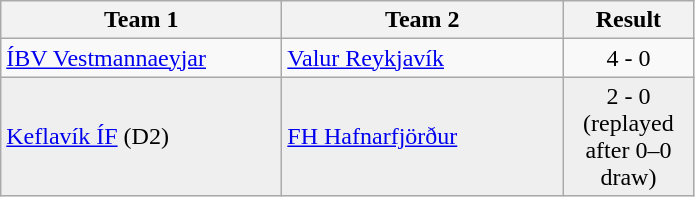<table class="wikitable">
<tr>
<th width="180">Team 1</th>
<th width="180">Team 2</th>
<th width="80">Result</th>
</tr>
<tr>
<td><a href='#'>ÍBV Vestmannaeyjar</a></td>
<td><a href='#'>Valur Reykjavík</a></td>
<td align="center">4 - 0</td>
</tr>
<tr style="background:#EFEFEF">
<td><a href='#'>Keflavík ÍF</a> (D2)</td>
<td><a href='#'>FH Hafnarfjörður</a></td>
<td align="center">2 - 0 (replayed after 0–0 draw)</td>
</tr>
</table>
